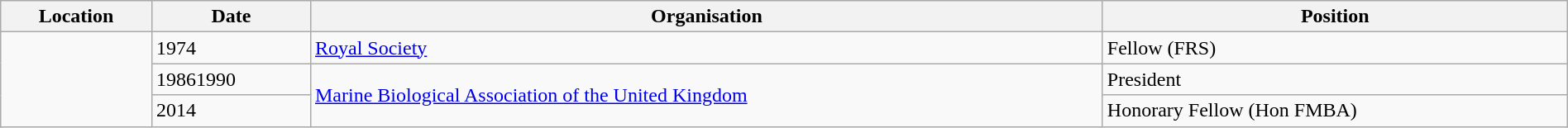<table class="wikitable" width="100%">
<tr>
<th>Location</th>
<th>Date</th>
<th>Organisation</th>
<th>Position</th>
</tr>
<tr>
<td rowspan="3"></td>
<td>1974</td>
<td><a href='#'>Royal Society</a></td>
<td>Fellow (FRS)</td>
</tr>
<tr>
<td>19861990</td>
<td rowspan="2"><a href='#'>Marine Biological Association of the United Kingdom</a></td>
<td>President</td>
</tr>
<tr>
<td>2014</td>
<td>Honorary Fellow (Hon FMBA)</td>
</tr>
</table>
